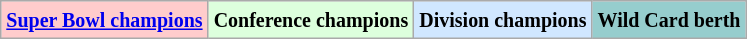<table class="wikitable">
<tr>
<td style="background:#fcc;"><small><strong><a href='#'>Super Bowl champions</a></strong></small></td>
<td style="background:#dfd;"><small><strong>Conference champions</strong></small></td>
<td style="background:#d0e7ff;"><small><strong>Division champions</strong></small></td>
<td style="background:#96cdcd;"><small><strong>Wild Card berth</strong></small></td>
</tr>
</table>
